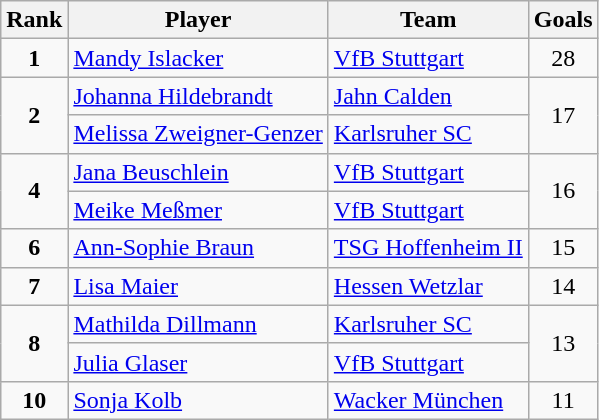<table class="wikitable sortable" style="text-align:center;">
<tr>
<th>Rank</th>
<th>Player</th>
<th>Team</th>
<th>Goals</th>
</tr>
<tr>
<td><strong>1</strong></td>
<td style="text-align:left;"> <a href='#'>Mandy Islacker</a></td>
<td style="text-align:left;"><a href='#'>VfB Stuttgart</a></td>
<td>28</td>
</tr>
<tr>
<td rowspan = 2><strong>2</strong></td>
<td style="text-align:left;"> <a href='#'>Johanna Hildebrandt</a></td>
<td style="text-align:left;"><a href='#'>Jahn Calden</a></td>
<td rowspan = 2>17</td>
</tr>
<tr>
<td style="text-align:left;"> <a href='#'>Melissa Zweigner-Genzer</a></td>
<td style="text-align:left;"><a href='#'>Karlsruher SC</a></td>
</tr>
<tr>
<td rowspan = 2><strong>4</strong></td>
<td style="text-align:left;"> <a href='#'>Jana Beuschlein</a></td>
<td style="text-align:left;"><a href='#'>VfB Stuttgart</a></td>
<td rowspan = 2>16</td>
</tr>
<tr>
<td style="text-align:left;"> <a href='#'>Meike Meßmer</a></td>
<td style="text-align:left;"><a href='#'>VfB Stuttgart</a></td>
</tr>
<tr>
<td><strong>6</strong></td>
<td style="text-align:left;"> <a href='#'>Ann-Sophie Braun</a></td>
<td style="text-align:left;"><a href='#'>TSG Hoffenheim II</a></td>
<td>15</td>
</tr>
<tr>
<td><strong>7</strong></td>
<td style="text-align:left;"> <a href='#'>Lisa Maier</a></td>
<td style="text-align:left;"><a href='#'>Hessen Wetzlar</a></td>
<td>14</td>
</tr>
<tr>
<td rowspan = 2><strong>8</strong></td>
<td style="text-align:left;"> <a href='#'>Mathilda Dillmann</a></td>
<td style="text-align:left;"><a href='#'>Karlsruher SC</a></td>
<td rowspan = 2>13</td>
</tr>
<tr>
<td style="text-align:left;"> <a href='#'>Julia Glaser</a></td>
<td style="text-align:left;"><a href='#'>VfB Stuttgart</a></td>
</tr>
<tr>
<td><strong>10</strong></td>
<td style="text-align:left;"> <a href='#'>Sonja Kolb</a></td>
<td style="text-align:left;"><a href='#'>Wacker München</a></td>
<td>11</td>
</tr>
</table>
